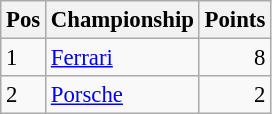<table class="wikitable" style="font-size: 95%;">
<tr>
<th>Pos</th>
<th>Championship</th>
<th>Points</th>
</tr>
<tr>
<td>1</td>
<td> <a href='#'>Ferrari</a></td>
<td style="text-align:right;">8</td>
</tr>
<tr>
<td>2</td>
<td> <a href='#'>Porsche</a></td>
<td style="text-align:right;">2</td>
</tr>
</table>
